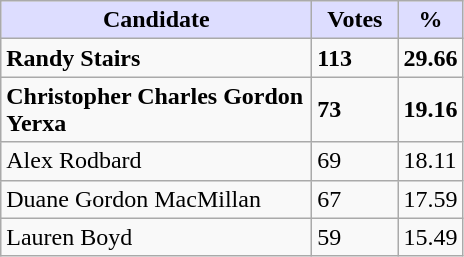<table class="wikitable">
<tr>
<th style="background:#ddf; width:200px;">Candidate</th>
<th style="background:#ddf; width:50px;">Votes</th>
<th style="background:#ddf; width:30px;">%</th>
</tr>
<tr>
<td><strong>Randy Stairs</strong></td>
<td><strong>113</strong></td>
<td><strong>29.66</strong></td>
</tr>
<tr>
<td><strong>Christopher Charles Gordon Yerxa</strong></td>
<td><strong>73</strong></td>
<td><strong>19.16</strong></td>
</tr>
<tr>
<td>Alex Rodbard</td>
<td>69</td>
<td>18.11</td>
</tr>
<tr>
<td>Duane Gordon MacMillan</td>
<td>67</td>
<td>17.59</td>
</tr>
<tr>
<td>Lauren Boyd</td>
<td>59</td>
<td>15.49</td>
</tr>
</table>
